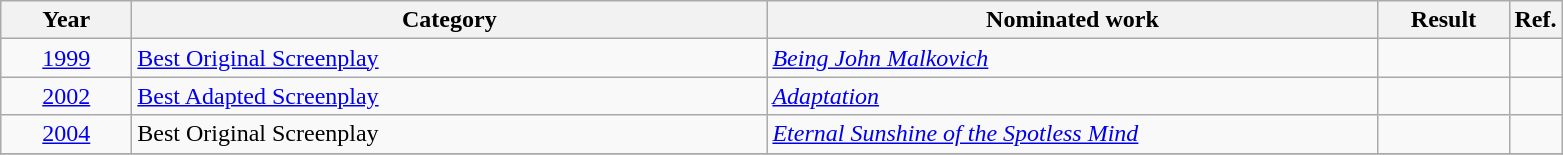<table class=wikitable>
<tr>
<th scope="col" style="width:5em;">Year</th>
<th scope="col" style="width:26em;">Category</th>
<th scope="col" style="width:25em;">Nominated work</th>
<th scope="col" style="width:5em;">Result</th>
<th>Ref.</th>
</tr>
<tr>
<td style="text-align:center;"><a href='#'>1999</a></td>
<td><a href='#'>Best Original Screenplay</a></td>
<td><em><a href='#'>Being John Malkovich</a></em></td>
<td></td>
<td></td>
</tr>
<tr>
<td style="text-align:center;"><a href='#'>2002</a></td>
<td><a href='#'>Best Adapted Screenplay</a></td>
<td><em><a href='#'>Adaptation</a></em></td>
<td></td>
<td></td>
</tr>
<tr>
<td style="text-align:center;"><a href='#'>2004</a></td>
<td>Best Original Screenplay</td>
<td><em><a href='#'>Eternal Sunshine of the Spotless Mind</a></em></td>
<td></td>
<td></td>
</tr>
<tr>
</tr>
</table>
